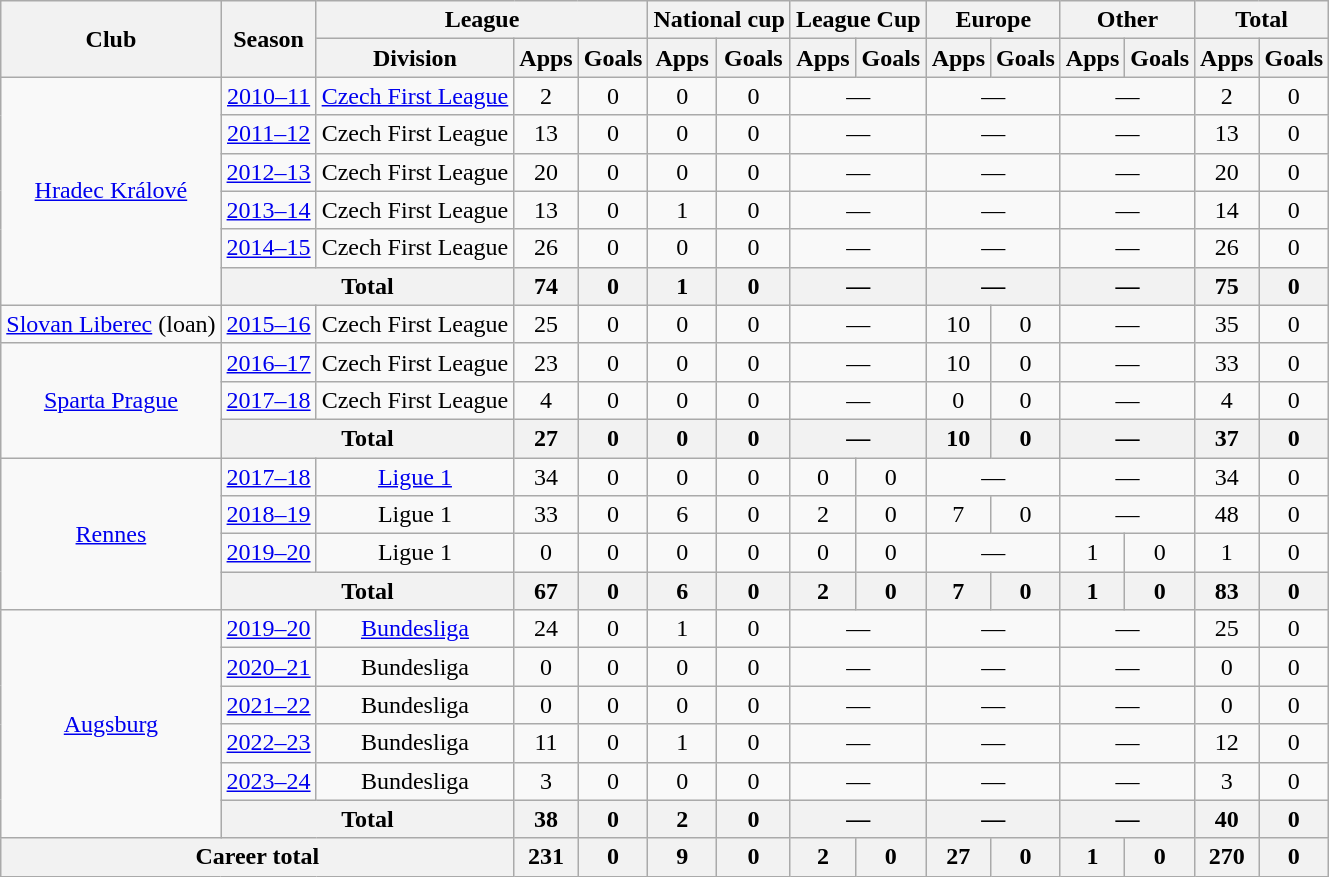<table class="wikitable" style="text-align:center">
<tr>
<th rowspan="2">Club</th>
<th rowspan="2">Season</th>
<th colspan="3">League</th>
<th colspan="2">National cup</th>
<th colspan="2">League Cup</th>
<th colspan="2">Europe</th>
<th colspan="2">Other</th>
<th colspan="2">Total</th>
</tr>
<tr>
<th>Division</th>
<th>Apps</th>
<th>Goals</th>
<th>Apps</th>
<th>Goals</th>
<th>Apps</th>
<th>Goals</th>
<th>Apps</th>
<th>Goals</th>
<th>Apps</th>
<th>Goals</th>
<th>Apps</th>
<th>Goals</th>
</tr>
<tr>
<td rowspan="6"><a href='#'>Hradec Králové</a></td>
<td><a href='#'>2010–11</a></td>
<td><a href='#'>Czech First League</a></td>
<td>2</td>
<td>0</td>
<td>0</td>
<td>0</td>
<td colspan="2">—</td>
<td colspan="2">—</td>
<td colspan="2">—</td>
<td>2</td>
<td>0</td>
</tr>
<tr>
<td><a href='#'>2011–12</a></td>
<td>Czech First League</td>
<td>13</td>
<td>0</td>
<td>0</td>
<td>0</td>
<td colspan="2">—</td>
<td colspan="2">—</td>
<td colspan="2">—</td>
<td>13</td>
<td>0</td>
</tr>
<tr>
<td><a href='#'>2012–13</a></td>
<td>Czech First League</td>
<td>20</td>
<td>0</td>
<td>0</td>
<td>0</td>
<td colspan="2">—</td>
<td colspan="2">—</td>
<td colspan="2">—</td>
<td>20</td>
<td>0</td>
</tr>
<tr>
<td><a href='#'>2013–14</a></td>
<td>Czech First League</td>
<td>13</td>
<td>0</td>
<td>1</td>
<td>0</td>
<td colspan="2">—</td>
<td colspan="2">—</td>
<td colspan="2">—</td>
<td>14</td>
<td>0</td>
</tr>
<tr>
<td><a href='#'>2014–15</a></td>
<td>Czech First League</td>
<td>26</td>
<td>0</td>
<td>0</td>
<td>0</td>
<td colspan="2">—</td>
<td colspan="2">—</td>
<td colspan="2">—</td>
<td>26</td>
<td>0</td>
</tr>
<tr>
<th colspan="2">Total</th>
<th>74</th>
<th>0</th>
<th>1</th>
<th>0</th>
<th colspan="2">—</th>
<th colspan="2">—</th>
<th colspan="2">—</th>
<th>75</th>
<th>0</th>
</tr>
<tr>
<td><a href='#'>Slovan Liberec</a> (loan)</td>
<td><a href='#'>2015–16</a></td>
<td>Czech First League</td>
<td>25</td>
<td>0</td>
<td>0</td>
<td>0</td>
<td colspan="2">—</td>
<td>10</td>
<td>0</td>
<td colspan="2">—</td>
<td>35</td>
<td>0</td>
</tr>
<tr>
<td rowspan="3"><a href='#'>Sparta Prague</a></td>
<td><a href='#'>2016–17</a></td>
<td>Czech First League</td>
<td>23</td>
<td>0</td>
<td>0</td>
<td>0</td>
<td colspan="2">—</td>
<td>10</td>
<td>0</td>
<td colspan="2">—</td>
<td>33</td>
<td>0</td>
</tr>
<tr>
<td><a href='#'>2017–18</a></td>
<td>Czech First League</td>
<td>4</td>
<td>0</td>
<td>0</td>
<td>0</td>
<td colspan="2">—</td>
<td>0</td>
<td>0</td>
<td colspan="2">—</td>
<td>4</td>
<td>0</td>
</tr>
<tr>
<th colspan="2">Total</th>
<th>27</th>
<th>0</th>
<th>0</th>
<th>0</th>
<th colspan="2">—</th>
<th>10</th>
<th>0</th>
<th colspan="2">—</th>
<th>37</th>
<th>0</th>
</tr>
<tr>
<td rowspan="4"><a href='#'>Rennes</a></td>
<td><a href='#'>2017–18</a></td>
<td><a href='#'>Ligue 1</a></td>
<td>34</td>
<td>0</td>
<td>0</td>
<td>0</td>
<td>0</td>
<td>0</td>
<td colspan="2">—</td>
<td colspan="2">—</td>
<td>34</td>
<td>0</td>
</tr>
<tr>
<td><a href='#'>2018–19</a></td>
<td>Ligue 1</td>
<td>33</td>
<td>0</td>
<td>6</td>
<td>0</td>
<td>2</td>
<td>0</td>
<td>7</td>
<td>0</td>
<td colspan="2">—</td>
<td>48</td>
<td>0</td>
</tr>
<tr>
<td><a href='#'>2019–20</a></td>
<td>Ligue 1</td>
<td>0</td>
<td>0</td>
<td>0</td>
<td>0</td>
<td>0</td>
<td>0</td>
<td colspan="2">—</td>
<td>1</td>
<td>0</td>
<td>1</td>
<td>0</td>
</tr>
<tr>
<th colspan="2">Total</th>
<th>67</th>
<th>0</th>
<th>6</th>
<th>0</th>
<th>2</th>
<th>0</th>
<th>7</th>
<th>0</th>
<th>1</th>
<th>0</th>
<th>83</th>
<th>0</th>
</tr>
<tr>
<td rowspan="6"><a href='#'>Augsburg</a></td>
<td><a href='#'>2019–20</a></td>
<td><a href='#'>Bundesliga</a></td>
<td>24</td>
<td>0</td>
<td>1</td>
<td>0</td>
<td colspan="2">—</td>
<td colspan="2">—</td>
<td colspan="2">—</td>
<td>25</td>
<td>0</td>
</tr>
<tr>
<td><a href='#'>2020–21</a></td>
<td>Bundesliga</td>
<td>0</td>
<td>0</td>
<td>0</td>
<td>0</td>
<td colspan="2">—</td>
<td colspan="2">—</td>
<td colspan="2">—</td>
<td>0</td>
<td>0</td>
</tr>
<tr>
<td><a href='#'>2021–22</a></td>
<td>Bundesliga</td>
<td>0</td>
<td>0</td>
<td>0</td>
<td>0</td>
<td colspan="2">—</td>
<td colspan="2">—</td>
<td colspan="2">—</td>
<td>0</td>
<td>0</td>
</tr>
<tr>
<td><a href='#'>2022–23</a></td>
<td>Bundesliga</td>
<td>11</td>
<td>0</td>
<td>1</td>
<td>0</td>
<td colspan="2">—</td>
<td colspan="2">—</td>
<td colspan="2">—</td>
<td>12</td>
<td>0</td>
</tr>
<tr>
<td><a href='#'>2023–24</a></td>
<td>Bundesliga</td>
<td>3</td>
<td>0</td>
<td>0</td>
<td>0</td>
<td colspan="2">—</td>
<td colspan="2">—</td>
<td colspan="2">—</td>
<td>3</td>
<td>0</td>
</tr>
<tr>
<th colspan="2">Total</th>
<th>38</th>
<th>0</th>
<th>2</th>
<th>0</th>
<th colspan="2">—</th>
<th colspan="2">—</th>
<th colspan="2">—</th>
<th>40</th>
<th>0</th>
</tr>
<tr>
<th colspan="3">Career total</th>
<th>231</th>
<th>0</th>
<th>9</th>
<th>0</th>
<th>2</th>
<th>0</th>
<th>27</th>
<th>0</th>
<th>1</th>
<th>0</th>
<th>270</th>
<th>0</th>
</tr>
</table>
